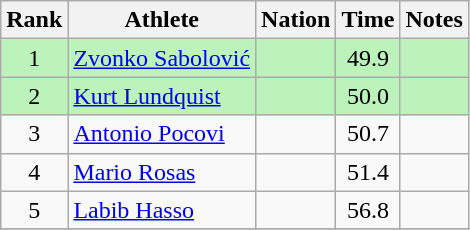<table class="wikitable sortable" style="text-align:center">
<tr>
<th>Rank</th>
<th>Athlete</th>
<th>Nation</th>
<th>Time</th>
<th>Notes</th>
</tr>
<tr bgcolor=#bbf3bb>
<td>1</td>
<td align=left><a href='#'>Zvonko Sabolović</a></td>
<td align=left></td>
<td>49.9</td>
<td></td>
</tr>
<tr bgcolor=#bbf3bb>
<td>2</td>
<td align=left><a href='#'>Kurt Lundquist</a></td>
<td align=left></td>
<td>50.0</td>
<td></td>
</tr>
<tr>
<td>3</td>
<td align=left><a href='#'>Antonio Pocovi</a></td>
<td align=left></td>
<td>50.7</td>
<td></td>
</tr>
<tr>
<td>4</td>
<td align=left><a href='#'>Mario Rosas</a></td>
<td align=left></td>
<td>51.4</td>
<td></td>
</tr>
<tr>
<td>5</td>
<td align=left><a href='#'>Labib Hasso</a></td>
<td align=left></td>
<td>56.8</td>
<td></td>
</tr>
<tr>
</tr>
</table>
